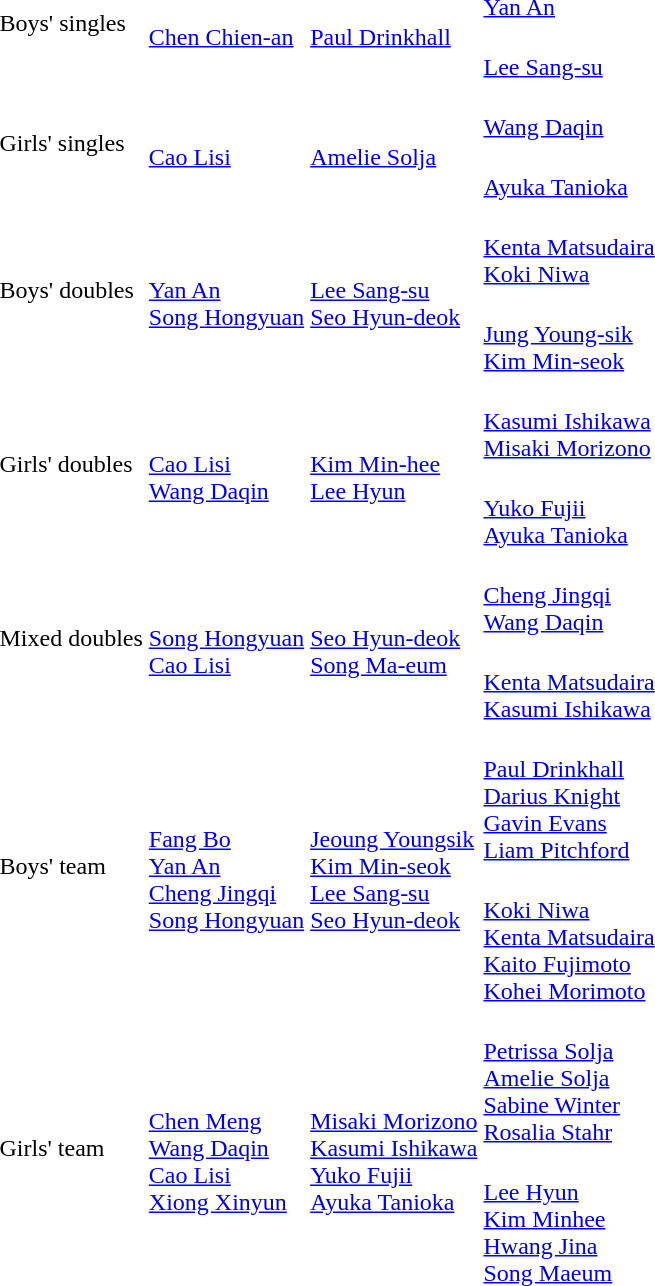<table>
<tr>
<td rowspan=2>Boys' singles</td>
<td rowspan=2><br><a href='#'>Chen Chien-an</a></td>
<td rowspan=2><br><a href='#'>Paul Drinkhall</a></td>
<td><br><a href='#'>Yan An</a></td>
</tr>
<tr>
<td><br><a href='#'>Lee Sang-su</a></td>
</tr>
<tr>
<td rowspan=2>Girls' singles</td>
<td rowspan=2><br><a href='#'>Cao Lisi</a></td>
<td rowspan=2><br><a href='#'>Amelie Solja</a></td>
<td><br><a href='#'>Wang Daqin</a></td>
</tr>
<tr>
<td><br><a href='#'>Ayuka Tanioka</a></td>
</tr>
<tr>
<td rowspan=2>Boys' doubles</td>
<td rowspan=2><br><a href='#'>Yan An</a><br><a href='#'>Song Hongyuan</a></td>
<td rowspan=2><br><a href='#'>Lee Sang-su</a><br><a href='#'>Seo Hyun-deok</a></td>
<td><br><a href='#'>Kenta Matsudaira</a><br><a href='#'>Koki Niwa</a></td>
</tr>
<tr>
<td><br><a href='#'>Jung Young-sik</a><br><a href='#'>Kim Min-seok</a></td>
</tr>
<tr>
<td rowspan=2>Girls' doubles</td>
<td rowspan=2><br><a href='#'>Cao Lisi</a><br><a href='#'>Wang Daqin</a></td>
<td rowspan=2><br><a href='#'>Kim Min-hee</a><br><a href='#'>Lee Hyun</a></td>
<td><br><a href='#'>Kasumi Ishikawa</a><br><a href='#'>Misaki Morizono</a></td>
</tr>
<tr>
<td><br><a href='#'>Yuko Fujii</a><br><a href='#'>Ayuka Tanioka</a></td>
</tr>
<tr>
<td rowspan=2>Mixed doubles</td>
<td rowspan=2><br><a href='#'>Song Hongyuan</a><br><a href='#'>Cao Lisi</a></td>
<td rowspan=2><br><a href='#'>Seo Hyun-deok</a><br><a href='#'>Song Ma-eum</a></td>
<td><br><a href='#'>Cheng Jingqi</a><br><a href='#'>Wang Daqin</a></td>
</tr>
<tr>
<td><br><a href='#'>Kenta Matsudaira</a><br><a href='#'>Kasumi Ishikawa</a></td>
</tr>
<tr>
<td rowspan=2>Boys' team</td>
<td rowspan=2><br><a href='#'>Fang Bo</a><br><a href='#'>Yan An</a><br><a href='#'>Cheng Jingqi</a><br><a href='#'>Song Hongyuan</a></td>
<td rowspan=2><br><a href='#'>Jeoung Youngsik</a><br><a href='#'>Kim Min-seok</a><br><a href='#'>Lee Sang-su</a><br><a href='#'>Seo Hyun-deok</a></td>
<td><br><a href='#'>Paul Drinkhall</a><br><a href='#'>Darius Knight</a><br><a href='#'>Gavin Evans</a><br><a href='#'>Liam Pitchford</a></td>
</tr>
<tr>
<td><br><a href='#'>Koki Niwa</a><br><a href='#'>Kenta Matsudaira</a><br><a href='#'>Kaito Fujimoto</a><br><a href='#'>Kohei Morimoto</a></td>
</tr>
<tr>
<td rowspan=2>Girls' team</td>
<td rowspan=2><br><a href='#'>Chen Meng</a><br><a href='#'>Wang Daqin</a><br><a href='#'>Cao Lisi</a><br><a href='#'>Xiong Xinyun</a></td>
<td rowspan=2><br><a href='#'>Misaki Morizono</a><br><a href='#'>Kasumi Ishikawa</a><br><a href='#'>Yuko Fujii</a><br><a href='#'>Ayuka Tanioka</a></td>
<td><br><a href='#'>Petrissa Solja</a><br><a href='#'>Amelie Solja</a><br><a href='#'>Sabine Winter</a><br><a href='#'>Rosalia Stahr</a></td>
</tr>
<tr>
<td><br><a href='#'>Lee Hyun</a><br><a href='#'>Kim Minhee</a><br><a href='#'>Hwang Jina</a><br><a href='#'>Song Maeum</a></td>
</tr>
</table>
